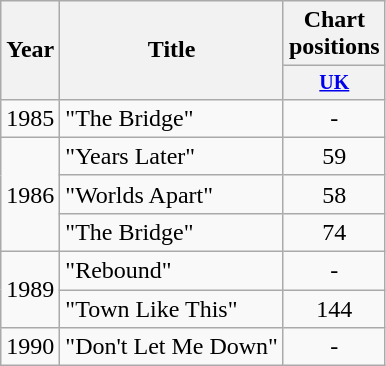<table class="wikitable" style="text-align:center;">
<tr>
<th rowspan="2">Year</th>
<th rowspan="2">Title</th>
<th colspan="1">Chart positions</th>
</tr>
<tr style="font-size:smaller;">
<th width="35"><a href='#'>UK</a><br></th>
</tr>
<tr>
<td>1985</td>
<td align="left">"The Bridge"</td>
<td>-</td>
</tr>
<tr>
<td rowspan="3">1986</td>
<td align="left">"Years Later"</td>
<td>59</td>
</tr>
<tr>
<td align="left">"Worlds Apart"</td>
<td>58</td>
</tr>
<tr>
<td align="left">"The Bridge"</td>
<td>74</td>
</tr>
<tr>
<td rowspan="2">1989</td>
<td align="left">"Rebound"</td>
<td>-</td>
</tr>
<tr>
<td align="left">"Town Like This"</td>
<td>144</td>
</tr>
<tr>
<td>1990</td>
<td align="left">"Don't Let Me Down"</td>
<td>-</td>
</tr>
</table>
